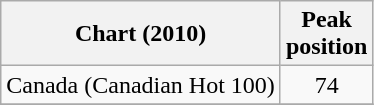<table class="wikitable">
<tr>
<th>Chart (2010)</th>
<th>Peak<br>position</th>
</tr>
<tr>
<td>Canada (Canadian Hot 100)</td>
<td align=center>74</td>
</tr>
<tr>
</tr>
</table>
